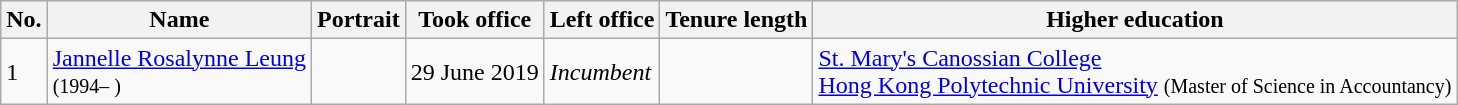<table class="wikitable">
<tr>
<th>No.</th>
<th>Name</th>
<th>Portrait</th>
<th>Took office</th>
<th>Left office</th>
<th>Tenure length</th>
<th>Higher education</th>
</tr>
<tr>
<td>1</td>
<td><a href='#'>Jannelle Rosalynne Leung</a><br><small>(1994– )</small></td>
<td></td>
<td>29 June 2019</td>
<td><em>Incumbent</em></td>
<td></td>
<td><a href='#'>St. Mary's Canossian College</a> <br><a href='#'>Hong Kong Polytechnic University</a> <small>(Master of Science in Accountancy)</small></td>
</tr>
</table>
